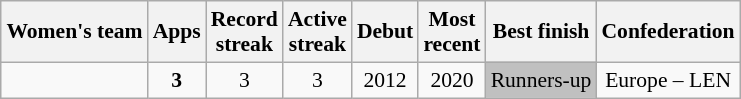<table class="wikitable" style="text-align: center; font-size: 90%; margin-left: 1em;">
<tr>
<th>Women's team</th>
<th>Apps</th>
<th>Record<br>streak</th>
<th>Active<br>streak</th>
<th>Debut</th>
<th>Most<br>recent</th>
<th>Best finish</th>
<th>Confederation</th>
</tr>
<tr>
<td style="text-align: left;"></td>
<td><strong>3</strong></td>
<td>3</td>
<td>3</td>
<td>2012</td>
<td>2020</td>
<td style="background-color: silver;">Runners-up</td>
<td>Europe – LEN</td>
</tr>
</table>
